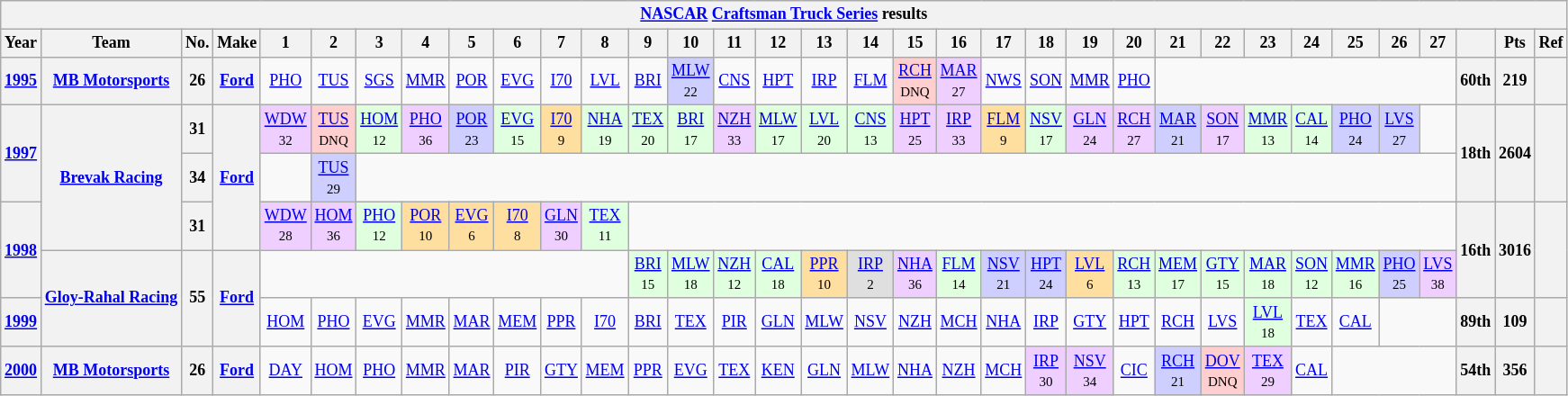<table class="wikitable" style="text-align:center; font-size:75%">
<tr>
<th colspan=45><a href='#'>NASCAR</a> <a href='#'>Craftsman Truck Series</a> results</th>
</tr>
<tr>
<th>Year</th>
<th>Team</th>
<th>No.</th>
<th>Make</th>
<th>1</th>
<th>2</th>
<th>3</th>
<th>4</th>
<th>5</th>
<th>6</th>
<th>7</th>
<th>8</th>
<th>9</th>
<th>10</th>
<th>11</th>
<th>12</th>
<th>13</th>
<th>14</th>
<th>15</th>
<th>16</th>
<th>17</th>
<th>18</th>
<th>19</th>
<th>20</th>
<th>21</th>
<th>22</th>
<th>23</th>
<th>24</th>
<th>25</th>
<th>26</th>
<th>27</th>
<th></th>
<th>Pts</th>
<th>Ref</th>
</tr>
<tr>
<th><a href='#'>1995</a></th>
<th><a href='#'>MB Motorsports</a></th>
<th>26</th>
<th><a href='#'>Ford</a></th>
<td><a href='#'>PHO</a></td>
<td><a href='#'>TUS</a></td>
<td><a href='#'>SGS</a></td>
<td><a href='#'>MMR</a></td>
<td><a href='#'>POR</a></td>
<td><a href='#'>EVG</a></td>
<td><a href='#'>I70</a></td>
<td><a href='#'>LVL</a></td>
<td><a href='#'>BRI</a></td>
<td bgcolor="CFCFFF"><a href='#'>MLW</a><br><small>22</small></td>
<td><a href='#'>CNS</a></td>
<td><a href='#'>HPT</a></td>
<td><a href='#'>IRP</a></td>
<td><a href='#'>FLM</a></td>
<td bgcolor="FFCFCF"><a href='#'>RCH</a><br><small>DNQ</small></td>
<td bgcolor="EFCFFF"><a href='#'>MAR</a><br><small>27</small></td>
<td><a href='#'>NWS</a></td>
<td><a href='#'>SON</a></td>
<td><a href='#'>MMR</a></td>
<td><a href='#'>PHO</a></td>
<td colspan=7></td>
<th>60th</th>
<th>219</th>
<th></th>
</tr>
<tr>
<th rowspan=2><a href='#'>1997</a></th>
<th rowspan=3><a href='#'>Brevak Racing</a></th>
<th>31</th>
<th rowspan=3><a href='#'>Ford</a></th>
<td bgcolor="EFCFFF"><a href='#'>WDW</a><br><small>32</small></td>
<td bgcolor="FFCFCF"><a href='#'>TUS</a><br><small>DNQ</small></td>
<td bgcolor="DFFFDF"><a href='#'>HOM</a><br><small>12</small></td>
<td bgcolor="EFCFFF"><a href='#'>PHO</a><br><small>36</small></td>
<td bgcolor="CFCFFF"><a href='#'>POR</a><br><small>23</small></td>
<td bgcolor="DFFFDF"><a href='#'>EVG</a><br><small>15</small></td>
<td bgcolor="FFDF9F"><a href='#'>I70</a><br><small>9</small></td>
<td bgcolor="DFFFDF"><a href='#'>NHA</a><br><small>19</small></td>
<td bgcolor="DFFFDF"><a href='#'>TEX</a><br><small>20</small></td>
<td bgcolor="DFFFDF"><a href='#'>BRI</a><br><small>17</small></td>
<td bgcolor="EFCFFF"><a href='#'>NZH</a><br><small>33</small></td>
<td bgcolor="DFFFDF"><a href='#'>MLW</a><br><small>17</small></td>
<td bgcolor="DFFFDF"><a href='#'>LVL</a><br><small>20</small></td>
<td bgcolor="DFFFDF"><a href='#'>CNS</a><br><small>13</small></td>
<td bgcolor="EFCFFF"><a href='#'>HPT</a><br><small>25</small></td>
<td bgcolor="EFCFFF"><a href='#'>IRP</a><br><small>33</small></td>
<td bgcolor="FFDF9F"><a href='#'>FLM</a><br><small>9</small></td>
<td bgcolor="DFFFDF"><a href='#'>NSV</a><br><small>17</small></td>
<td bgcolor="EFCFFF"><a href='#'>GLN</a><br><small>24</small></td>
<td bgcolor="EFCFFF"><a href='#'>RCH</a><br><small>27</small></td>
<td bgcolor="CFCFFF"><a href='#'>MAR</a><br><small>21</small></td>
<td bgcolor="EFCFFF"><a href='#'>SON</a><br><small>17</small></td>
<td bgcolor="DFFFDF"><a href='#'>MMR</a><br><small>13</small></td>
<td bgcolor="DFFFDF"><a href='#'>CAL</a><br><small>14</small></td>
<td bgcolor="CFCFFF"><a href='#'>PHO</a><br><small>24</small></td>
<td bgcolor="CFCFFF"><a href='#'>LVS</a><br><small>27</small></td>
<td></td>
<th rowspan=2>18th</th>
<th rowspan=2>2604</th>
<th rowspan=2></th>
</tr>
<tr>
<th>34</th>
<td></td>
<td bgcolor="CFCFFF"><a href='#'>TUS</a><br><small>29</small></td>
<td colspan=25></td>
</tr>
<tr>
<th rowspan=2><a href='#'>1998</a></th>
<th>31</th>
<td bgcolor="EFCFFF"><a href='#'>WDW</a><br><small>28</small></td>
<td bgcolor="EFCFFF"><a href='#'>HOM</a><br><small>36</small></td>
<td bgcolor="DFFFDF"><a href='#'>PHO</a><br><small>12</small></td>
<td bgcolor="FFDF9F"><a href='#'>POR</a><br><small>10</small></td>
<td bgcolor="FFDF9F"><a href='#'>EVG</a><br><small>6</small></td>
<td bgcolor="FFDF9F"><a href='#'>I70</a><br><small>8</small></td>
<td bgcolor="EFCFFF"><a href='#'>GLN</a><br><small>30</small></td>
<td bgcolor="DFFFDF"><a href='#'>TEX</a><br><small>11</small></td>
<td colspan=19></td>
<th rowspan=2>16th</th>
<th rowspan=2>3016</th>
<th rowspan=2></th>
</tr>
<tr>
<th rowspan=2><a href='#'>Gloy-Rahal Racing</a></th>
<th rowspan=2>55</th>
<th rowspan=2><a href='#'>Ford</a></th>
<td colspan=8></td>
<td bgcolor="DFFFDF"><a href='#'>BRI</a><br><small>15</small></td>
<td bgcolor="DFFFDF"><a href='#'>MLW</a><br><small>18</small></td>
<td bgcolor="DFFFDF"><a href='#'>NZH</a><br><small>12</small></td>
<td bgcolor="DFFFDF"><a href='#'>CAL</a><br><small>18</small></td>
<td bgcolor="FFDF9F"><a href='#'>PPR</a><br><small>10</small></td>
<td bgcolor="DFDFDF"><a href='#'>IRP</a><br><small>2</small></td>
<td bgcolor="EFCFFF"><a href='#'>NHA</a><br><small>36</small></td>
<td bgcolor="DFFFDF"><a href='#'>FLM</a><br><small>14</small></td>
<td bgcolor="CFCFFF"><a href='#'>NSV</a><br><small>21</small></td>
<td bgcolor="CFCFFF"><a href='#'>HPT</a><br><small>24</small></td>
<td bgcolor="FFDF9F"><a href='#'>LVL</a><br><small>6</small></td>
<td bgcolor="DFFFDF"><a href='#'>RCH</a><br><small>13</small></td>
<td bgcolor="DFFFDF"><a href='#'>MEM</a><br><small>17</small></td>
<td bgcolor="DFFFDF"><a href='#'>GTY</a><br><small>15</small></td>
<td bgcolor="DFFFDF"><a href='#'>MAR</a><br><small>18</small></td>
<td bgcolor="DFFFDF"><a href='#'>SON</a><br><small>12</small></td>
<td bgcolor="DFFFDF"><a href='#'>MMR</a><br><small>16</small></td>
<td bgcolor="CFCFFF"><a href='#'>PHO</a><br><small>25</small></td>
<td bgcolor="EFCFFF"><a href='#'>LVS</a><br><small>38</small></td>
</tr>
<tr>
<th><a href='#'>1999</a></th>
<td><a href='#'>HOM</a></td>
<td><a href='#'>PHO</a></td>
<td><a href='#'>EVG</a></td>
<td><a href='#'>MMR</a></td>
<td><a href='#'>MAR</a></td>
<td><a href='#'>MEM</a></td>
<td><a href='#'>PPR</a></td>
<td><a href='#'>I70</a></td>
<td><a href='#'>BRI</a></td>
<td><a href='#'>TEX</a></td>
<td><a href='#'>PIR</a></td>
<td><a href='#'>GLN</a></td>
<td><a href='#'>MLW</a></td>
<td><a href='#'>NSV</a></td>
<td><a href='#'>NZH</a></td>
<td><a href='#'>MCH</a></td>
<td><a href='#'>NHA</a></td>
<td><a href='#'>IRP</a></td>
<td><a href='#'>GTY</a></td>
<td><a href='#'>HPT</a></td>
<td><a href='#'>RCH</a></td>
<td><a href='#'>LVS</a></td>
<td bgcolor="DFFFDF"><a href='#'>LVL</a><br><small>18</small></td>
<td><a href='#'>TEX</a></td>
<td><a href='#'>CAL</a></td>
<td colspan=2></td>
<th>89th</th>
<th>109</th>
<th></th>
</tr>
<tr>
<th><a href='#'>2000</a></th>
<th><a href='#'>MB Motorsports</a></th>
<th>26</th>
<th><a href='#'>Ford</a></th>
<td><a href='#'>DAY</a></td>
<td><a href='#'>HOM</a></td>
<td><a href='#'>PHO</a></td>
<td><a href='#'>MMR</a></td>
<td><a href='#'>MAR</a></td>
<td><a href='#'>PIR</a></td>
<td><a href='#'>GTY</a></td>
<td><a href='#'>MEM</a></td>
<td><a href='#'>PPR</a></td>
<td><a href='#'>EVG</a></td>
<td><a href='#'>TEX</a></td>
<td><a href='#'>KEN</a></td>
<td><a href='#'>GLN</a></td>
<td><a href='#'>MLW</a></td>
<td><a href='#'>NHA</a></td>
<td><a href='#'>NZH</a></td>
<td><a href='#'>MCH</a></td>
<td bgcolor="EFCFFF"><a href='#'>IRP</a><br><small>30</small></td>
<td bgcolor="EFCFFF"><a href='#'>NSV</a><br><small>34</small></td>
<td><a href='#'>CIC</a></td>
<td bgcolor="CFCFFF"><a href='#'>RCH</a><br><small>21</small></td>
<td bgcolor="FFCFCF"><a href='#'>DOV</a><br><small>DNQ</small></td>
<td bgcolor="EFCFFF"><a href='#'>TEX</a><br><small>29</small></td>
<td><a href='#'>CAL</a></td>
<td colspan=3></td>
<th>54th</th>
<th>356</th>
<th></th>
</tr>
</table>
